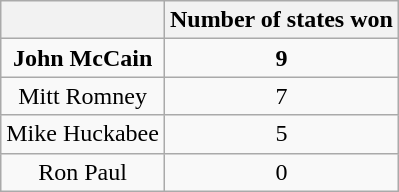<table class="wikitable sortable" style="text-align: center">
<tr>
<th></th>
<th>Number of states won</th>
</tr>
<tr>
<td><strong>John McCain</strong></td>
<td><strong>9</strong></td>
</tr>
<tr>
<td>Mitt Romney</td>
<td>7</td>
</tr>
<tr>
<td>Mike Huckabee</td>
<td>5</td>
</tr>
<tr>
<td>Ron Paul</td>
<td>0</td>
</tr>
</table>
